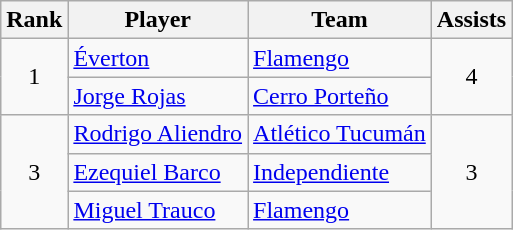<table class="wikitable">
<tr>
<th>Rank</th>
<th>Player</th>
<th>Team</th>
<th>Assists</th>
</tr>
<tr>
<td align=center rowspan=2>1</td>
<td> <a href='#'>Éverton</a></td>
<td> <a href='#'>Flamengo</a></td>
<td align=center rowspan=2>4</td>
</tr>
<tr>
<td> <a href='#'>Jorge Rojas</a></td>
<td> <a href='#'>Cerro Porteño</a></td>
</tr>
<tr>
<td align=center rowspan=3>3</td>
<td> <a href='#'>Rodrigo Aliendro</a></td>
<td> <a href='#'>Atlético Tucumán</a></td>
<td align=center rowspan=3>3</td>
</tr>
<tr>
<td> <a href='#'>Ezequiel Barco</a></td>
<td> <a href='#'>Independiente</a></td>
</tr>
<tr>
<td> <a href='#'>Miguel Trauco</a></td>
<td> <a href='#'>Flamengo</a></td>
</tr>
</table>
